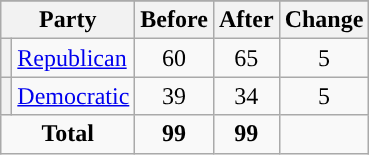<table class="wikitable" style="text-align:center;">
<tr>
</tr>
<tr>
<th colspan=2>Party</th>
<th>Before</th>
<th>After</th>
<th>Change</th>
</tr>
<tr>
<th style="background-color:"></th>
<td style="text-align:left;"><a href='#'>Republican</a></td>
<td>60</td>
<td>65</td>
<td> 5</td>
</tr>
<tr>
<th style="background-color:"></th>
<td style="text-align:left;"><a href='#'>Democratic</a></td>
<td>39</td>
<td>34</td>
<td> 5</td>
</tr>
<tr>
<td colspan=2><strong>Total</strong></td>
<td><strong>99</strong></td>
<td><strong>99</strong></td>
<td></td>
</tr>
</table>
